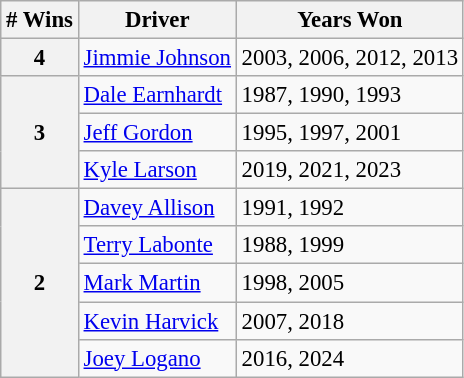<table class="wikitable" style="font-size: 95%;">
<tr>
<th># Wins</th>
<th>Driver</th>
<th>Years Won</th>
</tr>
<tr>
<th>4</th>
<td><a href='#'>Jimmie Johnson</a></td>
<td>2003, 2006, 2012, 2013</td>
</tr>
<tr>
<th rowspan="3">3</th>
<td><a href='#'>Dale Earnhardt</a></td>
<td>1987, 1990, 1993</td>
</tr>
<tr>
<td><a href='#'>Jeff Gordon</a></td>
<td>1995, 1997, 2001</td>
</tr>
<tr>
<td><a href='#'>Kyle Larson</a></td>
<td>2019, 2021, 2023</td>
</tr>
<tr>
<th rowspan="5">2</th>
<td><a href='#'>Davey Allison</a></td>
<td>1991, 1992</td>
</tr>
<tr>
<td><a href='#'>Terry Labonte</a></td>
<td>1988, 1999</td>
</tr>
<tr>
<td><a href='#'>Mark Martin</a></td>
<td>1998, 2005</td>
</tr>
<tr>
<td><a href='#'>Kevin Harvick</a></td>
<td>2007, 2018</td>
</tr>
<tr>
<td><a href='#'>Joey Logano</a></td>
<td>2016, 2024</td>
</tr>
</table>
